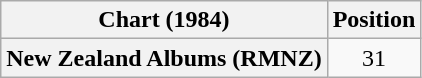<table class="wikitable plainrowheaders" style="text-align:center">
<tr>
<th scope="col">Chart (1984)</th>
<th scope="col">Position</th>
</tr>
<tr>
<th scope="row">New Zealand Albums (RMNZ)</th>
<td>31</td>
</tr>
</table>
